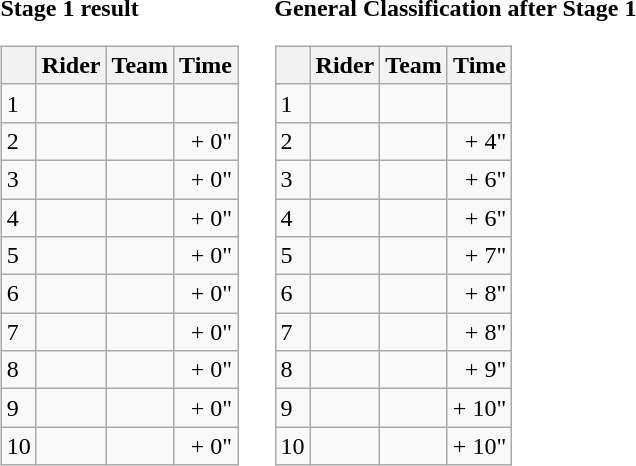<table>
<tr>
<td><strong>Stage 1 result</strong><br><table class="wikitable">
<tr>
<th></th>
<th>Rider</th>
<th>Team</th>
<th>Time</th>
</tr>
<tr>
<td>1</td>
<td></td>
<td></td>
<td align="right"></td>
</tr>
<tr>
<td>2</td>
<td></td>
<td></td>
<td align="right">+ 0"</td>
</tr>
<tr>
<td>3</td>
<td></td>
<td></td>
<td align="right">+ 0"</td>
</tr>
<tr>
<td>4</td>
<td></td>
<td></td>
<td align="right">+ 0"</td>
</tr>
<tr>
<td>5</td>
<td></td>
<td></td>
<td align="right">+ 0"</td>
</tr>
<tr>
<td>6</td>
<td></td>
<td></td>
<td align="right">+ 0"</td>
</tr>
<tr>
<td>7</td>
<td></td>
<td></td>
<td align="right">+ 0"</td>
</tr>
<tr>
<td>8</td>
<td></td>
<td></td>
<td align="right">+ 0"</td>
</tr>
<tr>
<td>9</td>
<td></td>
<td></td>
<td align="right">+ 0"</td>
</tr>
<tr>
<td>10</td>
<td></td>
<td></td>
<td align="right">+ 0"</td>
</tr>
</table>
</td>
<td></td>
<td><strong>General Classification after Stage 1</strong><br><table class="wikitable">
<tr>
<th></th>
<th>Rider</th>
<th>Team</th>
<th>Time</th>
</tr>
<tr>
<td>1</td>
<td> </td>
<td></td>
<td align="right"></td>
</tr>
<tr>
<td>2</td>
<td></td>
<td></td>
<td align="right">+ 4"</td>
</tr>
<tr>
<td>3</td>
<td></td>
<td></td>
<td align="right">+ 6"</td>
</tr>
<tr>
<td>4</td>
<td></td>
<td></td>
<td align="right">+ 6"</td>
</tr>
<tr>
<td>5</td>
<td> </td>
<td></td>
<td align="right">+ 7"</td>
</tr>
<tr>
<td>6</td>
<td></td>
<td></td>
<td align="right">+ 8"</td>
</tr>
<tr>
<td>7</td>
<td></td>
<td></td>
<td align="right">+ 8"</td>
</tr>
<tr>
<td>8</td>
<td></td>
<td></td>
<td align="right">+ 9"</td>
</tr>
<tr>
<td>9</td>
<td></td>
<td></td>
<td align="right">+ 10"</td>
</tr>
<tr>
<td>10</td>
<td></td>
<td></td>
<td align="right">+ 10"</td>
</tr>
</table>
</td>
</tr>
</table>
